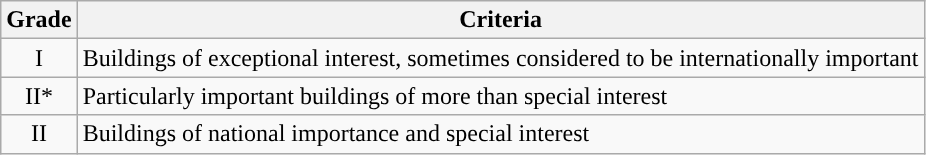<table class="wikitable">
<tr>
<th>Grade</th>
<th>Criteria</th>
</tr>
<tr>
<td align="center" >I</td>
<td>Buildings of exceptional interest, sometimes considered to be internationally important</td>
</tr>
<tr>
<td align="center" >II*</td>
<td>Particularly important buildings of more than special interest</td>
</tr>
<tr>
<td align="center" >II</td>
<td>Buildings of national importance and special interest</td>
</tr>
</table>
